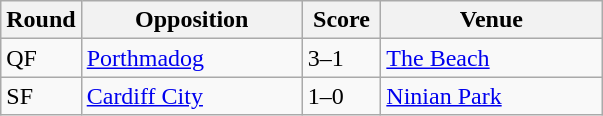<table class="wikitable">
<tr>
<th width="45">Round</th>
<th width="140">Opposition</th>
<th width="45">Score</th>
<th width="140">Venue</th>
</tr>
<tr>
<td>QF</td>
<td><a href='#'>Porthmadog</a></td>
<td>3–1</td>
<td><a href='#'>The Beach</a></td>
</tr>
<tr>
<td>SF</td>
<td><a href='#'>Cardiff City</a></td>
<td>1–0</td>
<td><a href='#'>Ninian Park</a></td>
</tr>
</table>
